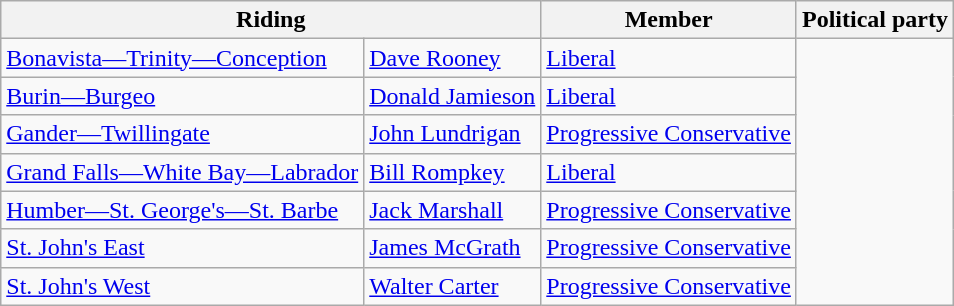<table class="wikitable">
<tr>
<th colspan=2>Riding</th>
<th>Member</th>
<th>Political party</th>
</tr>
<tr>
<td><a href='#'>Bonavista—Trinity—Conception</a></td>
<td><a href='#'>Dave Rooney</a></td>
<td><a href='#'>Liberal</a></td>
</tr>
<tr>
<td><a href='#'>Burin—Burgeo</a></td>
<td><a href='#'>Donald Jamieson</a></td>
<td><a href='#'>Liberal</a></td>
</tr>
<tr>
<td><a href='#'>Gander—Twillingate</a></td>
<td><a href='#'>John Lundrigan</a></td>
<td><a href='#'>Progressive Conservative</a></td>
</tr>
<tr>
<td><a href='#'>Grand Falls—White Bay—Labrador</a></td>
<td><a href='#'>Bill Rompkey</a></td>
<td><a href='#'>Liberal</a></td>
</tr>
<tr>
<td><a href='#'>Humber—St. George's—St. Barbe</a></td>
<td><a href='#'>Jack Marshall</a></td>
<td><a href='#'>Progressive Conservative</a></td>
</tr>
<tr>
<td><a href='#'>St. John's East</a></td>
<td><a href='#'>James McGrath</a></td>
<td><a href='#'>Progressive Conservative</a></td>
</tr>
<tr>
<td><a href='#'>St. John's West</a></td>
<td><a href='#'>Walter Carter</a></td>
<td><a href='#'>Progressive Conservative</a></td>
</tr>
</table>
